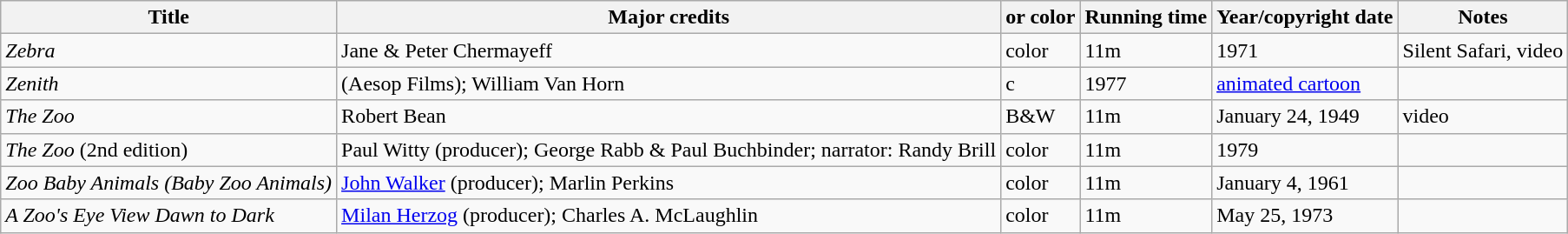<table class="wikitable sortable" border="1">
<tr>
<th>Title</th>
<th>Major credits</th>
<th> or color</th>
<th>Running time</th>
<th>Year/copyright date</th>
<th>Notes</th>
</tr>
<tr>
<td><em>Zebra</em></td>
<td>Jane & Peter Chermayeff</td>
<td>color</td>
<td>11m</td>
<td>1971</td>
<td>Silent Safari, video </td>
</tr>
<tr>
<td><em>Zenith</em></td>
<td>(Aesop Films); William Van Horn</td>
<td>c</td>
<td>1977</td>
<td><a href='#'>animated cartoon</a></td>
</tr>
<tr>
<td><em>The Zoo</em></td>
<td>Robert Bean</td>
<td>B&W</td>
<td>11m</td>
<td>January 24, 1949</td>
<td>video </td>
</tr>
<tr>
<td><em>The Zoo</em> (2nd edition)</td>
<td>Paul Witty (producer); George Rabb & Paul Buchbinder; narrator: Randy Brill</td>
<td>color</td>
<td>11m</td>
<td>1979</td>
<td></td>
</tr>
<tr>
<td><em> Zoo Baby Animals (Baby Zoo Animals)</em></td>
<td><a href='#'>John Walker</a> (producer); Marlin Perkins</td>
<td>color</td>
<td>11m</td>
<td>January 4, 1961</td>
<td></td>
</tr>
<tr>
<td><em>A Zoo's Eye View Dawn to Dark</em></td>
<td><a href='#'>Milan Herzog</a> (producer); Charles A. McLaughlin</td>
<td>color</td>
<td>11m</td>
<td>May 25, 1973</td>
<td></td>
</tr>
</table>
